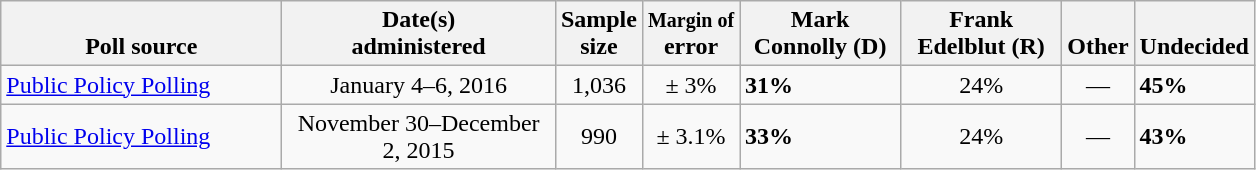<table class="wikitable">
<tr valign= bottom>
<th style="width:180px;">Poll source</th>
<th style="width:175px;">Date(s)<br>administered</th>
<th class=small>Sample<br>size</th>
<th><small>Margin of</small><br>error</th>
<th style="width:100px;">Mark<br>Connolly (D)</th>
<th style="width:100px;">Frank<br>Edelblut (R)</th>
<th>Other</th>
<th>Undecided</th>
</tr>
<tr>
<td><a href='#'>Public Policy Polling</a></td>
<td align=center>January 4–6, 2016</td>
<td align=center>1,036</td>
<td align=center>± 3%</td>
<td><strong>31%</strong></td>
<td align=center>24%</td>
<td align=center>—</td>
<td><strong>45%</strong></td>
</tr>
<tr>
<td><a href='#'>Public Policy Polling</a></td>
<td align=center>November 30–December 2, 2015</td>
<td align=center>990</td>
<td align=center>± 3.1%</td>
<td><strong>33%</strong></td>
<td align=center>24%</td>
<td align=center>—</td>
<td><strong>43%</strong></td>
</tr>
</table>
